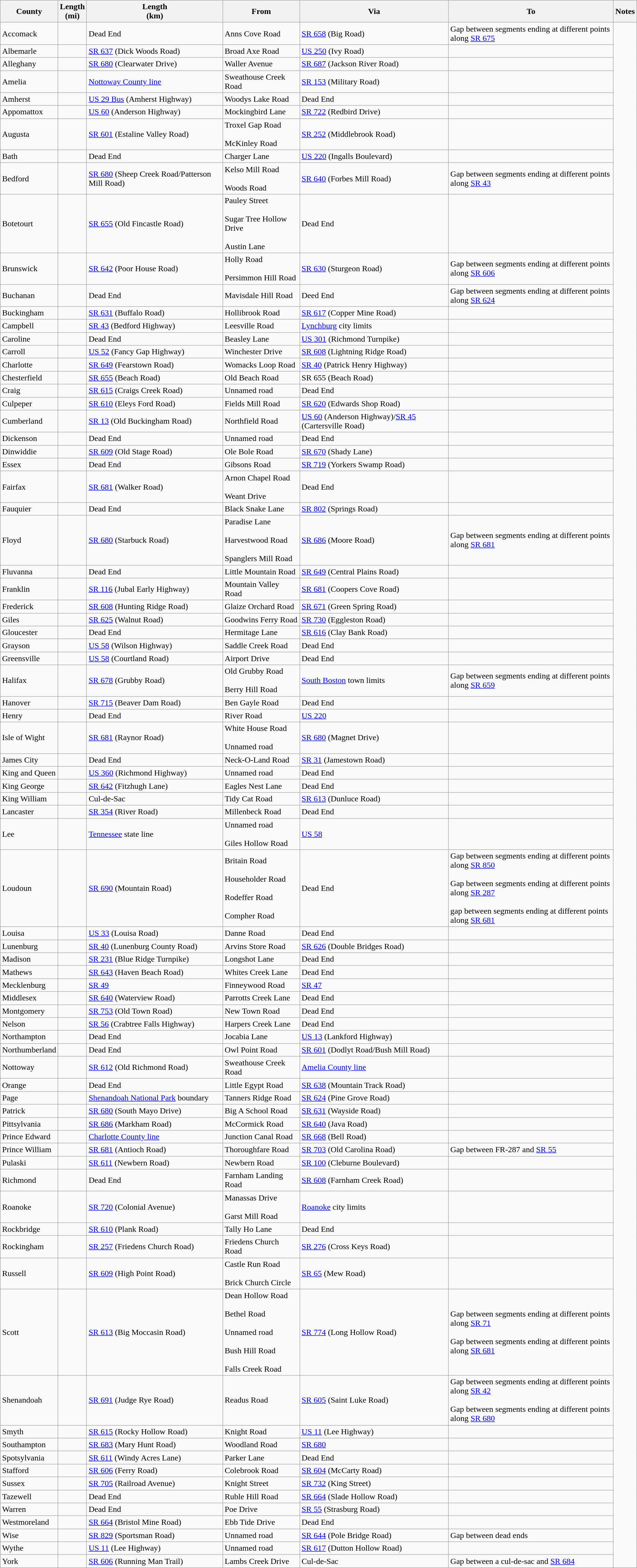<table class="wikitable sortable">
<tr>
<th>County</th>
<th>Length<br>(mi)</th>
<th>Length<br>(km)</th>
<th class="unsortable">From</th>
<th class="unsortable">Via</th>
<th class="unsortable">To</th>
<th class="unsortable">Notes</th>
</tr>
<tr>
<td id="Accomack">Accomack</td>
<td></td>
<td>Dead End</td>
<td>Anns Cove Road</td>
<td><a href='#'>SR 658</a> (Big Road)</td>
<td>Gap between segments ending at different points along <a href='#'>SR 675</a></td>
</tr>
<tr>
<td id="Albemarle">Albemarle</td>
<td></td>
<td><a href='#'>SR 637</a> (Dick Woods Road)</td>
<td>Broad Axe Road</td>
<td><a href='#'>US 250</a> (Ivy Road)</td>
<td></td>
</tr>
<tr>
<td id="Alleghany">Alleghany</td>
<td></td>
<td><a href='#'>SR 680</a> (Clearwater Drive)</td>
<td>Waller Avenue</td>
<td><a href='#'>SR 687</a> (Jackson River Road)</td>
<td></td>
</tr>
<tr>
<td id="Amelia">Amelia</td>
<td></td>
<td><a href='#'>Nottoway County line</a></td>
<td>Sweathouse Creek Road</td>
<td><a href='#'>SR 153</a> (Military Road)</td>
<td></td>
</tr>
<tr>
<td id="Amherst">Amherst</td>
<td></td>
<td><a href='#'>US 29 Bus</a> (Amherst Highway)</td>
<td>Woodys Lake Road</td>
<td>Dead End</td>
<td></td>
</tr>
<tr>
<td id="Appomattox">Appomattox</td>
<td></td>
<td><a href='#'>US 60</a> (Anderson Highway)</td>
<td>Mockingbird Lane</td>
<td><a href='#'>SR 722</a> (Redbird Drive)</td>
<td><br></td>
</tr>
<tr>
<td id="Augusta">Augusta</td>
<td></td>
<td><a href='#'>SR 601</a> (Estaline Valley Road)</td>
<td>Troxel Gap Road<br><br>McKinley Road</td>
<td><a href='#'>SR 252</a> (Middlebrook Road)</td>
<td></td>
</tr>
<tr>
<td id="Bath">Bath</td>
<td></td>
<td>Dead End</td>
<td>Charger Lane</td>
<td><a href='#'>US 220</a> (Ingalls Boulevard)</td>
<td></td>
</tr>
<tr>
<td id="Bedford">Bedford</td>
<td></td>
<td><a href='#'>SR 680</a> (Sheep Creek Road/Patterson Mill Road)</td>
<td>Kelso Mill Road<br><br>Woods Road</td>
<td><a href='#'>SR 640</a> (Forbes Mill Road)</td>
<td>Gap between segments ending at different points along <a href='#'>SR 43</a><br></td>
</tr>
<tr>
<td id="Botetourt">Botetourt</td>
<td></td>
<td><a href='#'>SR 655</a> (Old Fincastle Road)</td>
<td>Pauley Street<br><br>Sugar Tree Hollow Drive<br><br>Austin Lane</td>
<td>Dead End</td>
<td></td>
</tr>
<tr>
<td id="Brunswick">Brunswick</td>
<td></td>
<td><a href='#'>SR 642</a> (Poor House Road)</td>
<td>Holly Road<br><br>Persimmon Hill Road</td>
<td><a href='#'>SR 630</a> (Sturgeon Road)</td>
<td>Gap between segments ending at different points along <a href='#'>SR 606</a></td>
</tr>
<tr>
<td id="Buchanan">Buchanan</td>
<td></td>
<td>Dead End</td>
<td>Mavisdale Hill Road</td>
<td>Deed End</td>
<td>Gap between segments ending at different points along <a href='#'>SR 624</a></td>
</tr>
<tr>
<td id="Buckingham">Buckingham</td>
<td></td>
<td><a href='#'>SR 631</a> (Buffalo Road)</td>
<td>Hollibrook Road</td>
<td><a href='#'>SR 617</a> (Copper Mine Road)</td>
<td></td>
</tr>
<tr>
<td id="Campbell">Campbell</td>
<td></td>
<td><a href='#'>SR 43</a> (Bedford Highway)</td>
<td>Leesville Road</td>
<td><a href='#'>Lynchburg</a> city limits</td>
<td></td>
</tr>
<tr>
<td id="Caroline">Caroline</td>
<td></td>
<td>Dead End</td>
<td>Beasley Lane</td>
<td><a href='#'>US 301</a> (Richmond Turnpike)</td>
<td></td>
</tr>
<tr>
<td id="Carroll">Carroll</td>
<td></td>
<td><a href='#'>US 52</a> (Fancy Gap Highway)</td>
<td>Winchester Drive</td>
<td><a href='#'>SR 608</a> (Lightning Ridge Road)</td>
<td><br></td>
</tr>
<tr>
<td id="Charlotte">Charlotte</td>
<td></td>
<td><a href='#'>SR 649</a> (Fearstown Road)</td>
<td>Womacks Loop Road</td>
<td><a href='#'>SR 40</a> (Patrick Henry Highway)</td>
<td></td>
</tr>
<tr>
<td id="Chesterfield">Chesterfield</td>
<td></td>
<td><a href='#'>SR 655</a> (Beach Road)</td>
<td>Old Beach Road</td>
<td>SR 655 (Beach Road)</td>
<td><br></td>
</tr>
<tr>
<td id="Craig">Craig</td>
<td></td>
<td><a href='#'>SR 615</a> (Craigs Creek Road)</td>
<td>Unnamed road</td>
<td>Dead End</td>
<td></td>
</tr>
<tr>
<td id="Culpeper">Culpeper</td>
<td></td>
<td><a href='#'>SR 610</a> (Eleys Ford Road)</td>
<td>Fields Mill Road</td>
<td><a href='#'>SR 620</a> (Edwards Shop Road)</td>
<td></td>
</tr>
<tr>
<td id="Cumberland">Cumberland</td>
<td></td>
<td><a href='#'>SR 13</a> (Old Buckingham Road)</td>
<td>Northfield Road</td>
<td><a href='#'>US 60</a> (Anderson Highway)/<a href='#'>SR 45</a> (Cartersville Road)</td>
<td></td>
</tr>
<tr>
<td id="Dickenson">Dickenson</td>
<td></td>
<td>Dead End</td>
<td>Unnamed road</td>
<td>Dead End</td>
<td></td>
</tr>
<tr>
<td id="Dinwiddie">Dinwiddie</td>
<td></td>
<td><a href='#'>SR 609</a> (Old Stage Road)</td>
<td>Ole Bole Road</td>
<td><a href='#'>SR 670</a> (Shady Lane)</td>
<td></td>
</tr>
<tr>
<td id="Essex">Essex</td>
<td></td>
<td>Dead End</td>
<td>Gibsons Road</td>
<td><a href='#'>SR 719</a> (Yorkers Swamp Road)</td>
<td></td>
</tr>
<tr>
<td id="Fairfax">Fairfax</td>
<td></td>
<td><a href='#'>SR 681</a> (Walker Road)</td>
<td>Arnon Chapel Road<br><br>Weant Drive</td>
<td>Dead End</td>
<td></td>
</tr>
<tr>
<td id="Fauquier">Fauquier</td>
<td></td>
<td>Dead End</td>
<td>Black Snake Lane</td>
<td><a href='#'>SR 802</a> (Springs Road)</td>
<td></td>
</tr>
<tr>
<td id="Floyd">Floyd</td>
<td></td>
<td><a href='#'>SR 680</a> (Starbuck Road)</td>
<td>Paradise Lane<br><br>Harvestwood Road<br><br>Spanglers Mill Road</td>
<td><a href='#'>SR 686</a> (Moore Road)</td>
<td>Gap between segments ending at different points along <a href='#'>SR 681</a></td>
</tr>
<tr>
<td id="Fluvanna">Fluvanna</td>
<td></td>
<td>Dead End</td>
<td>Little Mountain Road</td>
<td><a href='#'>SR 649</a> (Central Plains Road)</td>
<td></td>
</tr>
<tr>
<td id="Franklin">Franklin</td>
<td></td>
<td><a href='#'>SR 116</a> (Jubal Early Highway)</td>
<td>Mountain Valley Road</td>
<td><a href='#'>SR 681</a> (Coopers Cove Road)</td>
<td></td>
</tr>
<tr>
<td id="Frederick">Frederick</td>
<td></td>
<td><a href='#'>SR 608</a> (Hunting Ridge Road)</td>
<td>Glaize Orchard Road</td>
<td><a href='#'>SR 671</a> (Green Spring Road)</td>
<td></td>
</tr>
<tr>
<td id="Giles">Giles</td>
<td></td>
<td><a href='#'>SR 625</a> (Walnut Road)</td>
<td>Goodwins Ferry Road</td>
<td><a href='#'>SR 730</a> (Eggleston Road)</td>
<td></td>
</tr>
<tr>
<td id="Gloucester">Gloucester</td>
<td></td>
<td>Dead End</td>
<td>Hermitage Lane</td>
<td><a href='#'>SR 616</a> (Clay Bank Road)</td>
<td><br></td>
</tr>
<tr>
<td id="Grayson">Grayson</td>
<td></td>
<td><a href='#'>US 58</a> (Wilson Highway)</td>
<td>Saddle Creek Road</td>
<td>Dead End</td>
<td><br></td>
</tr>
<tr>
<td id="Greensville">Greensville</td>
<td></td>
<td><a href='#'>US 58</a> (Courtland Road)</td>
<td>Airport Drive</td>
<td>Dead End</td>
<td></td>
</tr>
<tr>
<td id="Halifax">Halifax</td>
<td></td>
<td><a href='#'>SR 678</a> (Grubby Road)</td>
<td>Old Grubby Road<br><br>Berry Hill Road</td>
<td><a href='#'>South Boston</a> town limits</td>
<td>Gap between segments ending at different points along <a href='#'>SR 659</a></td>
</tr>
<tr>
<td id="Hanover">Hanover</td>
<td></td>
<td><a href='#'>SR 715</a> (Beaver Dam Road)</td>
<td>Ben Gayle Road</td>
<td>Dead End</td>
<td><br></td>
</tr>
<tr>
<td id="Henry">Henry</td>
<td></td>
<td>Dead End</td>
<td>River Road</td>
<td><a href='#'>US 220</a></td>
<td><br></td>
</tr>
<tr>
<td id="Isle of Wight">Isle of Wight</td>
<td></td>
<td><a href='#'>SR 681</a> (Raynor Road)</td>
<td>White House Road<br><br>Unnamed road</td>
<td><a href='#'>SR 680</a> (Magnet Drive)</td>
<td></td>
</tr>
<tr>
<td id="James City">James City</td>
<td></td>
<td>Dead End</td>
<td>Neck-O-Land Road</td>
<td><a href='#'>SR 31</a> (Jamestown Road)</td>
<td></td>
</tr>
<tr>
<td id="King and Queen">King and Queen</td>
<td></td>
<td><a href='#'>US 360</a> (Richmond Highway)</td>
<td>Unnamed road</td>
<td>Dead End</td>
<td></td>
</tr>
<tr>
<td id="King George">King George</td>
<td></td>
<td><a href='#'>SR 642</a> (Fitzhugh Lane)</td>
<td>Eagles Nest Lane</td>
<td>Dead End</td>
<td></td>
</tr>
<tr>
<td id="King William">King William</td>
<td></td>
<td>Cul-de-Sac</td>
<td>Tidy Cat Road</td>
<td><a href='#'>SR 613</a> (Dunluce Road)</td>
<td></td>
</tr>
<tr>
<td id="Lancaster">Lancaster</td>
<td></td>
<td><a href='#'>SR 354</a> (River Road)</td>
<td>Millenbeck Road</td>
<td>Dead End</td>
<td></td>
</tr>
<tr>
<td id="Lee">Lee</td>
<td></td>
<td><a href='#'>Tennessee</a> state line</td>
<td>Unnamed road<br><br>Giles Hollow Road</td>
<td><a href='#'>US 58</a></td>
<td></td>
</tr>
<tr>
<td id="Loudoun">Loudoun</td>
<td></td>
<td><a href='#'>SR 690</a> (Mountain Road)</td>
<td>Britain Road<br><br>Householder Road<br><br>Rodeffer Road<br><br>Compher Road</td>
<td>Dead End</td>
<td>Gap between segments ending at different points along <a href='#'>SR 850</a><br><br>Gap between segments ending at different points along <a href='#'>SR 287</a><br><br>gap between segments ending at different points along <a href='#'>SR 681</a></td>
</tr>
<tr>
<td id="Louisa">Louisa</td>
<td></td>
<td><a href='#'>US 33</a> (Louisa Road)</td>
<td>Danne Road</td>
<td>Dead End</td>
<td></td>
</tr>
<tr>
<td id="Lunenburg">Lunenburg</td>
<td></td>
<td><a href='#'>SR 40</a> (Lunenburg County Road)</td>
<td>Arvins Store Road</td>
<td><a href='#'>SR 626</a> (Double Bridges Road)</td>
<td></td>
</tr>
<tr>
<td id="Madison">Madison</td>
<td></td>
<td><a href='#'>SR 231</a> (Blue Ridge Turnpike)</td>
<td>Longshot Lane</td>
<td>Dead End</td>
<td></td>
</tr>
<tr>
<td id="Mathews">Mathews</td>
<td></td>
<td><a href='#'>SR 643</a> (Haven Beach Road)</td>
<td>Whites Creek Lane</td>
<td>Dead End</td>
<td></td>
</tr>
<tr>
<td id="Mecklenburg">Mecklenburg</td>
<td></td>
<td><a href='#'>SR 49</a></td>
<td>Finneywood Road</td>
<td><a href='#'>SR 47</a></td>
<td></td>
</tr>
<tr>
<td id="Middlesex">Middlesex</td>
<td></td>
<td><a href='#'>SR 640</a> (Waterview Road)</td>
<td>Parrotts Creek Lane</td>
<td>Dead End</td>
<td></td>
</tr>
<tr>
<td id="Montgomery">Montgomery</td>
<td></td>
<td><a href='#'>SR 753</a> (Old Town Road)</td>
<td>New Town Road</td>
<td>Dead End</td>
<td></td>
</tr>
<tr>
<td id="Nelson">Nelson</td>
<td></td>
<td><a href='#'>SR 56</a> (Crabtree Falls Highway)</td>
<td>Harpers Creek Lane</td>
<td>Dead End</td>
<td><br></td>
</tr>
<tr>
<td id="Northampton">Northampton</td>
<td></td>
<td>Dead End</td>
<td>Jocabia Lane</td>
<td><a href='#'>US 13</a> (Lankford Highway)</td>
<td></td>
</tr>
<tr>
<td id="Northumberland">Northumberland</td>
<td></td>
<td>Dead End</td>
<td>Owl Point Road</td>
<td><a href='#'>SR 601</a> (Dodlyt Road/Bush Mill Road)</td>
<td></td>
</tr>
<tr>
<td id="Nottoway">Nottoway</td>
<td></td>
<td><a href='#'>SR 612</a> (Old Richmond Road)</td>
<td>Sweathouse Creek Road</td>
<td><a href='#'>Amelia County line</a></td>
<td></td>
</tr>
<tr>
<td id="Orange">Orange</td>
<td></td>
<td>Dead End</td>
<td>Little Egypt Road</td>
<td><a href='#'>SR 638</a> (Mountain Track Road)</td>
<td></td>
</tr>
<tr>
<td id="Page">Page</td>
<td></td>
<td><a href='#'>Shenandoah National Park</a> boundary</td>
<td>Tanners Ridge Road</td>
<td><a href='#'>SR 624</a> (Pine Grove Road)</td>
<td></td>
</tr>
<tr>
<td id="Patrick">Patrick</td>
<td></td>
<td><a href='#'>SR 680</a> (South Mayo Drive)</td>
<td>Big A School Road</td>
<td><a href='#'>SR 631</a> (Wayside Road)</td>
<td></td>
</tr>
<tr>
<td id="Pittsylvania">Pittsylvania</td>
<td></td>
<td><a href='#'>SR 686</a> (Markham Road)</td>
<td>McCormick Road</td>
<td><a href='#'>SR 640</a> (Java Road)</td>
<td><br></td>
</tr>
<tr>
<td id="Prince Edward">Prince Edward</td>
<td></td>
<td><a href='#'>Charlotte County line</a></td>
<td>Junction Canal Road</td>
<td><a href='#'>SR 668</a> (Bell Road)</td>
<td><br></td>
</tr>
<tr>
<td id="Prince William">Prince William</td>
<td></td>
<td><a href='#'>SR 681</a> (Antioch Road)</td>
<td>Thoroughfare Road</td>
<td><a href='#'>SR 703</a> (Old Carolina Road)</td>
<td>Gap between FR-287 and <a href='#'>SR 55</a></td>
</tr>
<tr>
<td id="Pulaski">Pulaski</td>
<td></td>
<td><a href='#'>SR 611</a> (Newbern Road)</td>
<td>Newbern Road</td>
<td><a href='#'>SR 100</a> (Cleburne Boulevard)</td>
<td><br></td>
</tr>
<tr>
<td id="Richmond">Richmond</td>
<td></td>
<td>Dead End</td>
<td>Farnham Landing Road</td>
<td><a href='#'>SR 608</a> (Farnham Creek Road)</td>
<td></td>
</tr>
<tr>
<td id="Roanoke">Roanoke</td>
<td></td>
<td><a href='#'>SR 720</a> (Colonial Avenue)</td>
<td>Manassas Drive<br><br>Garst Mill Road</td>
<td><a href='#'>Roanoke</a> city limits</td>
<td></td>
</tr>
<tr>
<td id="Rockbridge">Rockbridge</td>
<td></td>
<td><a href='#'>SR 610</a> (Plank Road)</td>
<td>Tally Ho Lane</td>
<td>Dead End</td>
<td></td>
</tr>
<tr>
<td id="Rockingham">Rockingham</td>
<td></td>
<td><a href='#'>SR 257</a> (Friedens Church Road)</td>
<td>Friedens Church Road</td>
<td><a href='#'>SR 276</a> (Cross Keys Road)</td>
<td></td>
</tr>
<tr>
<td id="Russell">Russell</td>
<td></td>
<td><a href='#'>SR 609</a> (High Point Road)</td>
<td>Castle Run Road<br><br>Brick Church Circle</td>
<td><a href='#'>SR 65</a> (Mew Road)</td>
<td></td>
</tr>
<tr>
<td id="Scott">Scott</td>
<td></td>
<td><a href='#'>SR 613</a> (Big Moccasin Road)</td>
<td>Dean Hollow Road<br><br>Bethel Road<br><br>Unnamed road<br><br>Bush Hill Road<br><br>Falls Creek Road</td>
<td><a href='#'>SR 774</a> (Long Hollow Road)</td>
<td>Gap between segments ending at different points along <a href='#'>SR 71</a><br><br>Gap between segments ending at different points along <a href='#'>SR 681</a></td>
</tr>
<tr>
<td id="Shenandoah">Shenandoah</td>
<td></td>
<td><a href='#'>SR 691</a> (Judge Rye Road)</td>
<td>Readus Road</td>
<td><a href='#'>SR 605</a> (Saint Luke Road)</td>
<td>Gap between segments ending at different points along <a href='#'>SR 42</a><br><br>Gap between segments ending at different points along <a href='#'>SR 680</a></td>
</tr>
<tr>
<td id="Smyth">Smyth</td>
<td></td>
<td><a href='#'>SR 615</a> (Rocky Hollow Road)</td>
<td>Knight Road</td>
<td><a href='#'>US 11</a> (Lee Highway)</td>
<td></td>
</tr>
<tr>
<td id="Southampton">Southampton</td>
<td></td>
<td><a href='#'>SR 683</a> (Mary Hunt Road)</td>
<td>Woodland Road</td>
<td><a href='#'>SR 680</a></td>
<td></td>
</tr>
<tr>
<td id="Spotsylvania">Spotsylvania</td>
<td></td>
<td><a href='#'>SR 611</a> (Windy Acres Lane)</td>
<td>Parker Lane</td>
<td>Dead End</td>
<td></td>
</tr>
<tr>
<td id="Stafford">Stafford</td>
<td></td>
<td><a href='#'>SR 606</a> (Ferry Road)</td>
<td>Colebrook Road</td>
<td><a href='#'>SR 604</a> (McCarty Road)</td>
<td><br></td>
</tr>
<tr>
<td id="Sussex">Sussex</td>
<td></td>
<td><a href='#'>SR 705</a> (Railroad Avenue)</td>
<td>Knight Street</td>
<td><a href='#'>SR 732</a> (King Street)</td>
<td></td>
</tr>
<tr>
<td id="Tazewell">Tazewell</td>
<td></td>
<td>Dead End</td>
<td>Ruble Hill Road</td>
<td><a href='#'>SR 664</a> (Slade Hollow Road)</td>
<td></td>
</tr>
<tr>
<td id="Warren">Warren</td>
<td></td>
<td>Dead End</td>
<td>Poe Drive</td>
<td><a href='#'>SR 55</a> (Strasburg Road)</td>
<td><br></td>
</tr>
<tr>
<td id="Westmoreland">Westmoreland</td>
<td></td>
<td><a href='#'>SR 664</a> (Bristol Mine Road)</td>
<td>Ebb Tide Drive</td>
<td>Dead End</td>
<td></td>
</tr>
<tr>
<td id="Wise">Wise</td>
<td></td>
<td><a href='#'>SR 829</a> (Sportsman Road)</td>
<td>Unnamed road</td>
<td><a href='#'>SR 644</a> (Pole Bridge Road)</td>
<td>Gap between dead ends</td>
</tr>
<tr>
<td id="Wythe">Wythe</td>
<td></td>
<td><a href='#'>US 11</a> (Lee Highway)</td>
<td>Unnamed road</td>
<td><a href='#'>SR 617</a> (Dutton Hollow Road)</td>
<td></td>
</tr>
<tr>
<td id="York">York</td>
<td></td>
<td><a href='#'>SR 606</a> (Running Man Trail)</td>
<td>Lambs Creek Drive</td>
<td>Cul-de-Sac</td>
<td>Gap between a cul-de-sac and <a href='#'>SR 684</a></td>
</tr>
</table>
